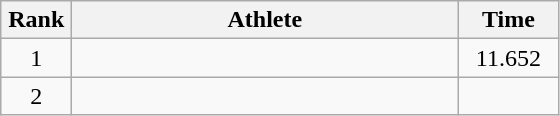<table class=wikitable style="text-align:center">
<tr>
<th width=40>Rank</th>
<th width=250>Athlete</th>
<th width=60>Time</th>
</tr>
<tr>
<td>1</td>
<td align=left></td>
<td>11.652</td>
</tr>
<tr>
<td>2</td>
<td align=left></td>
<td></td>
</tr>
</table>
